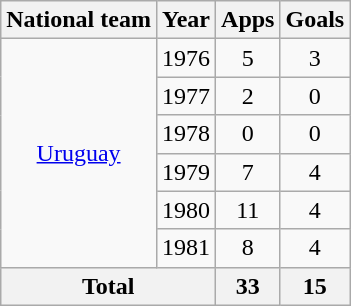<table class=wikitable style=text-align:center>
<tr>
<th>National team</th>
<th>Year</th>
<th>Apps</th>
<th>Goals</th>
</tr>
<tr>
<td rowspan="6"><a href='#'>Uruguay</a></td>
<td>1976</td>
<td>5</td>
<td>3</td>
</tr>
<tr>
<td>1977</td>
<td>2</td>
<td>0</td>
</tr>
<tr>
<td>1978</td>
<td>0</td>
<td>0</td>
</tr>
<tr>
<td>1979</td>
<td>7</td>
<td>4</td>
</tr>
<tr>
<td>1980</td>
<td>11</td>
<td>4</td>
</tr>
<tr>
<td>1981</td>
<td>8</td>
<td>4</td>
</tr>
<tr>
<th colspan="2">Total</th>
<th>33</th>
<th>15</th>
</tr>
</table>
